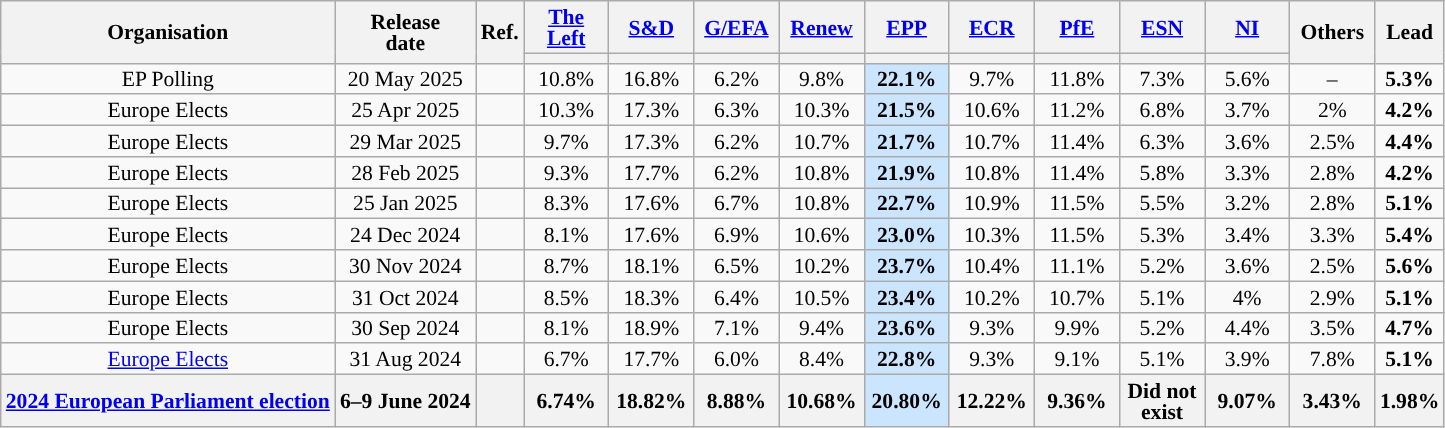<table class="wikitable sortable mw-datatable" style="text-align:center;font-size:90%;line-height:14px;">
<tr>
<th rowspan="2">Organisation</th>
<th rowspan="2">Release<br>date</th>
<th rowspan="2">Ref.</th>
<th class="unsortable" style="width:50px;"><a href='#'>The Left</a></th>
<th class="unsortable" style="width:50px;"><a href='#'>S&D</a></th>
<th class="unsortable" style="width:50px;"><a href='#'>G/EFA</a></th>
<th class="unsortable" style="width:50px;"><a href='#'>Renew</a></th>
<th class="unsortable" style="width:50px;"><a href='#'>EPP</a></th>
<th class="unsortable" style="width:50px;"><a href='#'>ECR</a></th>
<th class="unsortable" style="width:50px;"><a href='#'>PfE</a></th>
<th class="unsortable" style="width:50px;"><a href='#'>ESN</a></th>
<th class="unsortable" style="width:50px;"><a href='#'>NI</a></th>
<th rowspan="2" class="unsortable" style="width:50px;">Others</th>
<th rowspan="2">Lead</th>
</tr>
<tr>
<th data-sort-type="number" style="background:"></th>
<th data-sort-type="number" style="background:"></th>
<th data-sort-type="number" style="background:"></th>
<th data-sort-type="number" style="background:"></th>
<th data-sort-type="number" style="background:"></th>
<th data-sort-type="number" style="background:"></th>
<th data-sort-type="number" style="background:"></th>
<th data-sort-type="number" style="background:"></th>
<th data-sort-type="number" style="background:"></th>
</tr>
<tr>
<td>EP Polling</td>
<td>20 May 2025</td>
<td></td>
<td>10.8%</td>
<td>16.8%</td>
<td>6.2%</td>
<td>9.8%</td>
<td style="background:#CCE5FF;"><strong>22.1%</strong></td>
<td>9.7%</td>
<td>11.8%</td>
<td>7.3%</td>
<td>5.6%</td>
<td>–</td>
<td style="background:"><strong>5.3%</strong></td>
</tr>
<tr>
<td>Europe Elects</td>
<td>25 Apr 2025</td>
<td></td>
<td>10.3%</td>
<td>17.3%</td>
<td>6.3%</td>
<td>10.3%</td>
<td style="background:#CCE5FF;"><strong>21.5%</strong></td>
<td>10.6%</td>
<td>11.2%</td>
<td>6.8%</td>
<td>3.7%</td>
<td>2%</td>
<td style="background:"><strong>4.2%</strong></td>
</tr>
<tr>
<td>Europe Elects</td>
<td>29 Mar 2025</td>
<td></td>
<td>9.7%</td>
<td>17.3%</td>
<td>6.2%</td>
<td>10.7%</td>
<td style="background:#CCE5FF;"><strong>21.7%</strong></td>
<td>10.7%</td>
<td>11.4%</td>
<td>6.3%</td>
<td>3.6%</td>
<td>2.5%</td>
<td style="background:"><strong>4.4%</strong></td>
</tr>
<tr>
<td>Europe Elects</td>
<td>28 Feb 2025</td>
<td></td>
<td>9.3%</td>
<td>17.7%</td>
<td>6.2%</td>
<td>10.8%</td>
<td style="background:#CCE5FF;"><strong>21.9%</strong></td>
<td>10.8%</td>
<td>11.4%</td>
<td>5.8%</td>
<td>3.3%</td>
<td>2.8%</td>
<td style="background:"><strong>4.2%</strong></td>
</tr>
<tr>
<td>Europe Elects</td>
<td>25 Jan 2025</td>
<td></td>
<td>8.3%</td>
<td>17.6%</td>
<td>6.7%</td>
<td>10.8%</td>
<td style="background:#CCE5FF;"><strong>22.7%</strong></td>
<td>10.9%</td>
<td>11.5%</td>
<td>5.5%</td>
<td>3.2%</td>
<td>2.8%</td>
<td style="background:"><strong>5.1%</strong></td>
</tr>
<tr>
<td>Europe Elects</td>
<td>24 Dec 2024</td>
<td></td>
<td>8.1%</td>
<td>17.6%</td>
<td>6.9%</td>
<td>10.6%</td>
<td style="background:#CCE5FF;"><strong>23.0%</strong></td>
<td>10.3%</td>
<td>11.5%</td>
<td>5.3%</td>
<td>3.4%</td>
<td>3.3%</td>
<td style="background:"><strong>5.4%</strong></td>
</tr>
<tr>
<td>Europe Elects</td>
<td>30 Nov 2024</td>
<td></td>
<td>8.7%</td>
<td>18.1%</td>
<td>6.5%</td>
<td>10.2%</td>
<td style="background:#CCE5FF;"><strong>23.7%</strong></td>
<td>10.4%</td>
<td>11.1%</td>
<td>5.2%</td>
<td>3.6%</td>
<td>2.5%</td>
<td style="background:"><strong>5.6%</strong></td>
</tr>
<tr>
<td>Europe Elects</td>
<td>31 Oct 2024</td>
<td></td>
<td>8.5%</td>
<td>18.3%</td>
<td>6.4%</td>
<td>10.5%</td>
<td style="background:#CCE5FF;"><strong>23.4%</strong></td>
<td>10.2%</td>
<td>10.7%</td>
<td>5.1%</td>
<td>4%</td>
<td>2.9%</td>
<td style="background:"><strong>5.1%</strong></td>
</tr>
<tr>
<td>Europe Elects</td>
<td>30 Sep 2024</td>
<td></td>
<td>8.1%</td>
<td>18.9%</td>
<td>7.1%</td>
<td>9.4%</td>
<td style="background:#CCE5FF;"><strong>23.6%</strong></td>
<td>9.3%</td>
<td>9.9%</td>
<td>5.2%</td>
<td>4.4%</td>
<td>3.5%</td>
<td style="background:"><strong>4.7%</strong></td>
</tr>
<tr>
<td><a href='#'>Europe Elects</a></td>
<td>31 Aug 2024</td>
<td></td>
<td>6.7%</td>
<td>17.7%</td>
<td>6.0%</td>
<td>8.4%</td>
<td style="background:#CCE5FF;"><strong>22.8%</strong></td>
<td>9.3%</td>
<td>9.1%</td>
<td>5.1%</td>
<td>3.9%</td>
<td>7.8%</td>
<td style="background:"><strong>5.1%</strong></td>
</tr>
<tr>
<th><a href='#'>2024 European Parliament election</a></th>
<th>6–9 June 2024</th>
<th></th>
<th>6.74%</th>
<th>18.82%</th>
<th>8.88%</th>
<th>10.68%</th>
<th style="background:#CCE5FF;">20.80%</th>
<th>12.22%</th>
<th>9.36%</th>
<th>Did not exist</th>
<th>9.07%</th>
<th>3.43%</th>
<th>1.98%</th>
</tr>
</table>
